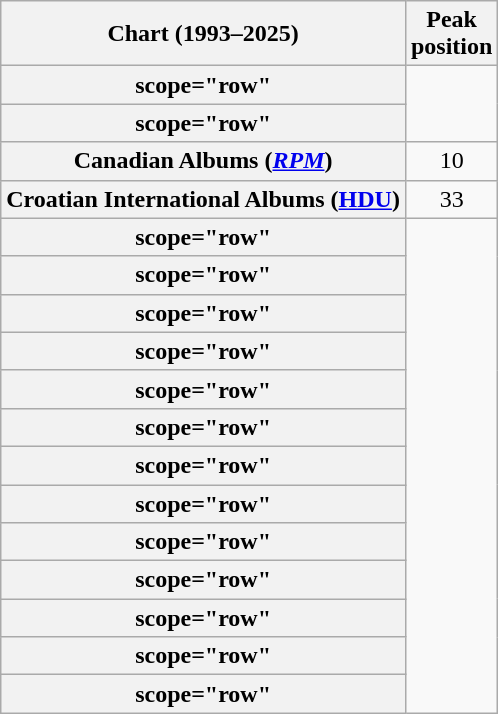<table class="wikitable sortable plainrowheaders" style="text-align:center;">
<tr>
<th scope="col">Chart (1993–2025)</th>
<th scope="col">Peak<br>position</th>
</tr>
<tr>
<th>scope="row" </th>
</tr>
<tr>
<th>scope="row" </th>
</tr>
<tr>
<th scope="row">Canadian Albums (<a href='#'><em>RPM</em></a>)</th>
<td>10</td>
</tr>
<tr>
<th scope="row">Croatian International Albums (<a href='#'>HDU</a>)</th>
<td>33</td>
</tr>
<tr>
<th>scope="row" </th>
</tr>
<tr>
<th>scope="row" </th>
</tr>
<tr>
<th>scope="row" </th>
</tr>
<tr>
<th>scope="row" </th>
</tr>
<tr>
<th>scope="row" </th>
</tr>
<tr>
<th>scope="row" </th>
</tr>
<tr>
<th>scope="row" </th>
</tr>
<tr>
<th>scope="row" </th>
</tr>
<tr>
<th>scope="row"</th>
</tr>
<tr>
<th>scope="row"</th>
</tr>
<tr>
<th>scope="row" </th>
</tr>
<tr>
<th>scope="row" </th>
</tr>
<tr>
<th>scope="row" </th>
</tr>
</table>
